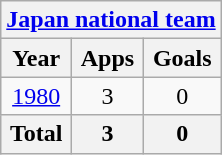<table class="wikitable" style="text-align:center">
<tr>
<th colspan=3><a href='#'>Japan national team</a></th>
</tr>
<tr>
<th>Year</th>
<th>Apps</th>
<th>Goals</th>
</tr>
<tr>
<td><a href='#'>1980</a></td>
<td>3</td>
<td>0</td>
</tr>
<tr>
<th>Total</th>
<th>3</th>
<th>0</th>
</tr>
</table>
